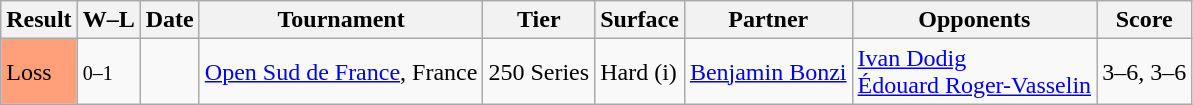<table class="sortable wikitable">
<tr>
<th>Result</th>
<th class="unsortable">W–L</th>
<th>Date</th>
<th>Tournament</th>
<th>Tier</th>
<th>Surface</th>
<th>Partner</th>
<th>Opponents</th>
<th class="unsortable">Score</th>
</tr>
<tr>
<td bgcolor="#ffa07a">Loss</td>
<td><small>0–1</small></td>
<td><a href='#'></a></td>
<td><a href='#'>Open Sud de France</a>, France</td>
<td>250 Series</td>
<td>Hard (i)</td>
<td> <a href='#'>Benjamin Bonzi</a></td>
<td> <a href='#'>Ivan Dodig</a><br> <a href='#'>Édouard Roger-Vasselin</a></td>
<td>3–6, 3–6</td>
</tr>
</table>
